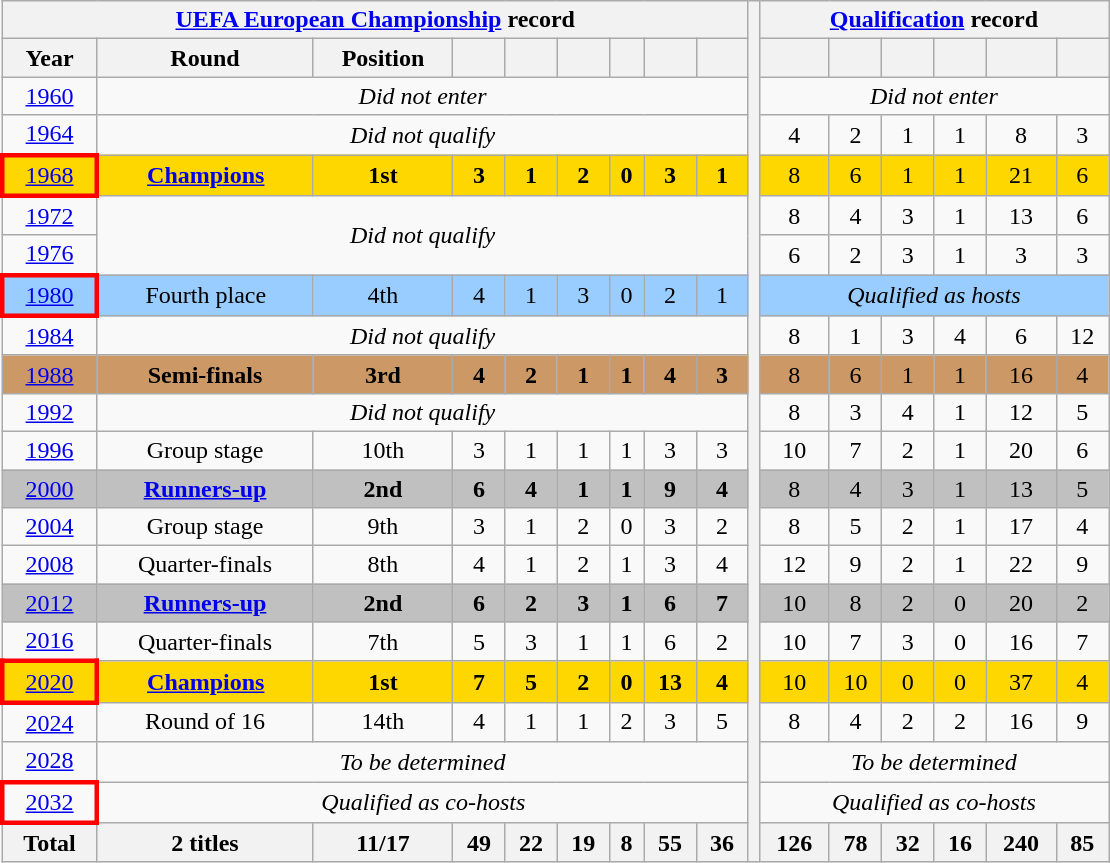<table class="wikitable" style="text-align:center">
<tr>
<th colspan=9><a href='#'>UEFA European Championship</a> record</th>
<th style="width:1%" rowspan=22></th>
<th colspan=6><a href='#'>Qualification</a> record</th>
</tr>
<tr>
<th>Year</th>
<th>Round</th>
<th>Position</th>
<th></th>
<th></th>
<th></th>
<th></th>
<th></th>
<th></th>
<th></th>
<th></th>
<th></th>
<th></th>
<th></th>
<th></th>
</tr>
<tr>
<td> <a href='#'>1960</a></td>
<td colspan=8><em>Did not enter</em></td>
<td colspan=6><em>Did not enter</em></td>
</tr>
<tr>
<td> <a href='#'>1964</a></td>
<td colspan=8><em>Did not qualify</em></td>
<td>4</td>
<td>2</td>
<td>1</td>
<td>1</td>
<td>8</td>
<td>3</td>
</tr>
<tr style="background:gold">
<td style="border:3px solid red"> <a href='#'>1968</a></td>
<td><strong><a href='#'>Champions</a></strong></td>
<td><strong>1st</strong></td>
<td><strong>3</strong></td>
<td><strong>1</strong></td>
<td><strong>2</strong></td>
<td><strong>0</strong></td>
<td><strong>3</strong></td>
<td><strong>1</strong></td>
<td>8</td>
<td>6</td>
<td>1</td>
<td>1</td>
<td>21</td>
<td>6</td>
</tr>
<tr>
<td> <a href='#'>1972</a></td>
<td colspan=8 rowspan=2><em>Did not qualify</em></td>
<td>8</td>
<td>4</td>
<td>3</td>
<td>1</td>
<td>13</td>
<td>6</td>
</tr>
<tr>
<td> <a href='#'>1976</a></td>
<td>6</td>
<td>2</td>
<td>3</td>
<td>1</td>
<td>3</td>
<td>3</td>
</tr>
<tr style="background:#9acdff">
<td style="border:3px solid red"> <a href='#'>1980</a></td>
<td>Fourth place</td>
<td>4th</td>
<td>4</td>
<td>1</td>
<td>3</td>
<td>0</td>
<td>2</td>
<td>1</td>
<td colspan=6><em>Qualified as hosts</em></td>
</tr>
<tr>
<td> <a href='#'>1984</a></td>
<td colspan=8><em>Did not qualify</em></td>
<td>8</td>
<td>1</td>
<td>3</td>
<td>4</td>
<td>6</td>
<td>12</td>
</tr>
<tr style="background:#c96">
<td> <a href='#'>1988</a></td>
<td><strong>Semi-finals</strong></td>
<td><strong>3rd</strong></td>
<td><strong>4</strong></td>
<td><strong>2</strong></td>
<td><strong>1</strong></td>
<td><strong>1</strong></td>
<td><strong>4</strong></td>
<td><strong>3</strong></td>
<td>8</td>
<td>6</td>
<td>1</td>
<td>1</td>
<td>16</td>
<td>4</td>
</tr>
<tr>
<td> <a href='#'>1992</a></td>
<td colspan=8><em>Did not qualify</em></td>
<td>8</td>
<td>3</td>
<td>4</td>
<td>1</td>
<td>12</td>
<td>5</td>
</tr>
<tr>
<td> <a href='#'>1996</a></td>
<td>Group stage</td>
<td>10th</td>
<td>3</td>
<td>1</td>
<td>1</td>
<td>1</td>
<td>3</td>
<td>3</td>
<td>10</td>
<td>7</td>
<td>2</td>
<td>1</td>
<td>20</td>
<td>6</td>
</tr>
<tr style="background:silver">
<td>  <a href='#'>2000</a></td>
<td><strong><a href='#'>Runners-up</a></strong></td>
<td><strong>2nd</strong></td>
<td><strong>6</strong></td>
<td><strong>4</strong></td>
<td><strong>1</strong></td>
<td><strong>1</strong></td>
<td><strong>9</strong></td>
<td><strong>4</strong></td>
<td>8</td>
<td>4</td>
<td>3</td>
<td>1</td>
<td>13</td>
<td>5</td>
</tr>
<tr>
<td> <a href='#'>2004</a></td>
<td>Group stage</td>
<td>9th</td>
<td>3</td>
<td>1</td>
<td>2</td>
<td>0</td>
<td>3</td>
<td>2</td>
<td>8</td>
<td>5</td>
<td>2</td>
<td>1</td>
<td>17</td>
<td>4</td>
</tr>
<tr>
<td>  <a href='#'>2008</a></td>
<td>Quarter-finals</td>
<td>8th</td>
<td>4</td>
<td>1</td>
<td>2</td>
<td>1</td>
<td>3</td>
<td>4</td>
<td>12</td>
<td>9</td>
<td>2</td>
<td>1</td>
<td>22</td>
<td>9</td>
</tr>
<tr style="background:silver">
<td>  <a href='#'>2012</a></td>
<td><strong><a href='#'>Runners-up</a></strong></td>
<td><strong>2nd</strong></td>
<td><strong>6</strong></td>
<td><strong>2</strong></td>
<td><strong>3</strong></td>
<td><strong>1</strong></td>
<td><strong>6</strong></td>
<td><strong>7</strong></td>
<td>10</td>
<td>8</td>
<td>2</td>
<td>0</td>
<td>20</td>
<td>2</td>
</tr>
<tr>
<td> <a href='#'>2016</a></td>
<td>Quarter-finals</td>
<td>7th</td>
<td>5</td>
<td>3</td>
<td>1</td>
<td>1</td>
<td>6</td>
<td>2</td>
<td>10</td>
<td>7</td>
<td>3</td>
<td>0</td>
<td>16</td>
<td>7</td>
</tr>
<tr style="background:gold">
<td style="border:3px solid red"> <a href='#'>2020</a></td>
<td><strong><a href='#'>Champions</a></strong></td>
<td><strong>1st</strong></td>
<td><strong>7</strong></td>
<td><strong>5</strong></td>
<td><strong>2</strong></td>
<td><strong>0</strong></td>
<td><strong>13</strong></td>
<td><strong>4</strong></td>
<td>10</td>
<td>10</td>
<td>0</td>
<td>0</td>
<td>37</td>
<td>4</td>
</tr>
<tr>
<td> <a href='#'>2024</a></td>
<td>Round of 16</td>
<td>14th</td>
<td>4</td>
<td>1</td>
<td>1</td>
<td>2</td>
<td>3</td>
<td>5</td>
<td>8</td>
<td>4</td>
<td>2</td>
<td>2</td>
<td>16</td>
<td>9</td>
</tr>
<tr>
<td>  <a href='#'>2028</a></td>
<td colspan=8><em>To be determined</em></td>
<td colspan=8><em>To be determined</em></td>
</tr>
<tr>
<td style="border:3px solid red">  <a href='#'>2032</a></td>
<td colspan=8><em>Qualified as co-hosts</em></td>
<td colspan=8><em>Qualified as co-hosts</em></td>
</tr>
<tr>
<th>Total</th>
<th>2 titles</th>
<th>11/17</th>
<th>49</th>
<th>22</th>
<th>19</th>
<th>8</th>
<th>55</th>
<th>36</th>
<th>126</th>
<th>78</th>
<th>32</th>
<th>16</th>
<th>240</th>
<th>85</th>
</tr>
</table>
